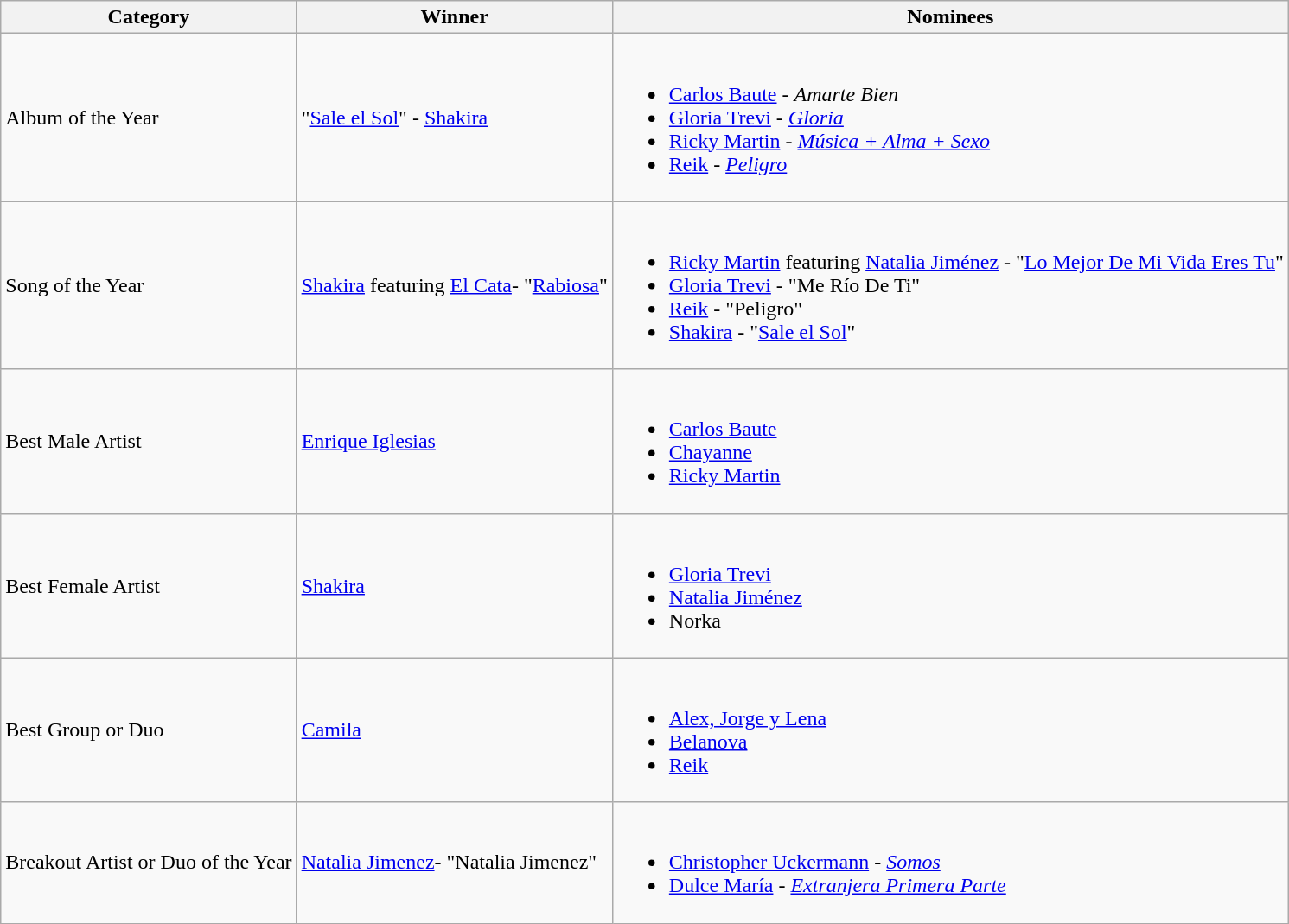<table class="wikitable">
<tr>
<th>Category</th>
<th>Winner</th>
<th>Nominees</th>
</tr>
<tr>
<td>Album of the Year</td>
<td>"<a href='#'>Sale el Sol</a>" - <a href='#'>Shakira</a></td>
<td><br><ul><li><a href='#'>Carlos Baute</a> - <em>Amarte Bien</em></li><li><a href='#'>Gloria Trevi</a> - <em><a href='#'>Gloria</a></em></li><li><a href='#'>Ricky Martin</a> - <em><a href='#'>Música + Alma + Sexo</a></em></li><li><a href='#'>Reik</a> - <em><a href='#'>Peligro</a></em></li></ul></td>
</tr>
<tr>
<td>Song of the Year</td>
<td><a href='#'>Shakira</a> featuring <a href='#'>El Cata</a>- "<a href='#'>Rabiosa</a>"</td>
<td><br><ul><li><a href='#'>Ricky Martin</a> featuring <a href='#'>Natalia Jiménez</a> - "<a href='#'>Lo Mejor De Mi Vida Eres Tu</a>"</li><li><a href='#'>Gloria Trevi</a> - "Me Río De Ti"</li><li><a href='#'>Reik</a> - "Peligro"</li><li><a href='#'>Shakira</a> - "<a href='#'>Sale el Sol</a>"</li></ul></td>
</tr>
<tr>
<td>Best Male Artist</td>
<td><a href='#'>Enrique Iglesias</a></td>
<td><br><ul><li><a href='#'>Carlos Baute</a></li><li><a href='#'>Chayanne</a></li><li><a href='#'>Ricky Martin</a></li></ul></td>
</tr>
<tr>
<td>Best Female Artist</td>
<td><a href='#'>Shakira</a></td>
<td><br><ul><li><a href='#'>Gloria Trevi</a></li><li><a href='#'>Natalia Jiménez</a></li><li>Norka</li></ul></td>
</tr>
<tr>
<td>Best Group or Duo</td>
<td><a href='#'>Camila</a></td>
<td><br><ul><li><a href='#'>Alex, Jorge y Lena</a></li><li><a href='#'>Belanova</a></li><li><a href='#'>Reik</a></li></ul></td>
</tr>
<tr>
<td>Breakout Artist or Duo of the Year</td>
<td><a href='#'>Natalia Jimenez</a>- "Natalia Jimenez"</td>
<td><br><ul><li><a href='#'>Christopher Uckermann</a> - <em><a href='#'>Somos</a></em></li><li><a href='#'>Dulce María</a> - <em><a href='#'>Extranjera Primera Parte</a></em></li></ul></td>
</tr>
</table>
